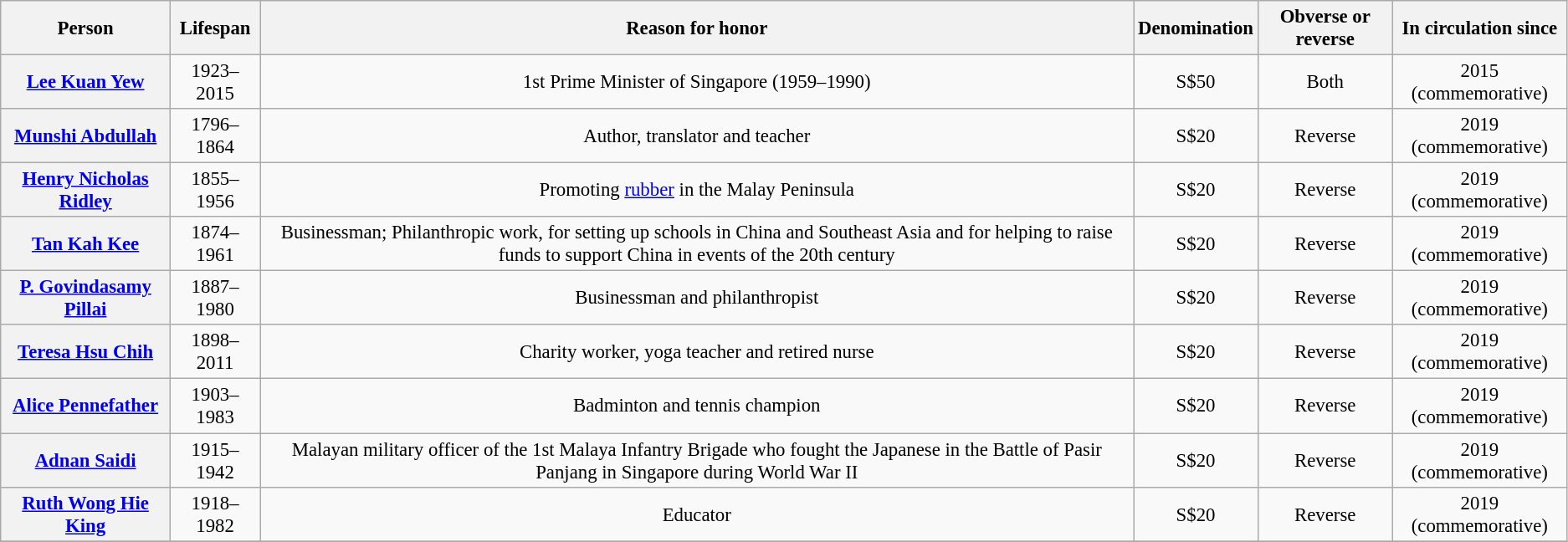<table class="wikitable" style="font-size: 95%; text-align:center;">
<tr>
<th>Person</th>
<th>Lifespan</th>
<th>Reason for honor</th>
<th>Denomination</th>
<th>Obverse or reverse</th>
<th>In circulation since</th>
</tr>
<tr>
<th><a href='#'>Lee Kuan Yew</a></th>
<td>1923–2015</td>
<td>1st Prime Minister of Singapore (1959–1990)</td>
<td>S$50</td>
<td>Both</td>
<td>2015 (commemorative)</td>
</tr>
<tr>
<th><a href='#'>Munshi Abdullah</a></th>
<td>1796–1864</td>
<td>Author, translator and teacher</td>
<td>S$20</td>
<td>Reverse</td>
<td>2019 (commemorative)</td>
</tr>
<tr>
<th><a href='#'>Henry Nicholas Ridley</a></th>
<td>1855–1956</td>
<td>Promoting <a href='#'>rubber</a> in the Malay Peninsula</td>
<td>S$20</td>
<td>Reverse</td>
<td>2019 (commemorative)</td>
</tr>
<tr>
<th><a href='#'>Tan Kah Kee</a></th>
<td>1874–1961</td>
<td>Businessman; Philanthropic work, for setting up schools in China and Southeast Asia and for helping to raise funds to support China in events of the 20th century</td>
<td>S$20</td>
<td>Reverse</td>
<td>2019 (commemorative)</td>
</tr>
<tr>
<th><a href='#'>P. Govindasamy Pillai</a></th>
<td>1887–1980</td>
<td>Businessman and philanthropist</td>
<td>S$20</td>
<td>Reverse</td>
<td>2019 (commemorative)</td>
</tr>
<tr>
<th><a href='#'>Teresa Hsu Chih</a></th>
<td>1898–2011</td>
<td>Charity worker, yoga teacher and retired nurse</td>
<td>S$20</td>
<td>Reverse</td>
<td>2019 (commemorative)</td>
</tr>
<tr>
<th><a href='#'>Alice Pennefather</a></th>
<td>1903–1983</td>
<td>Badminton and tennis champion</td>
<td>S$20</td>
<td>Reverse</td>
<td>2019 (commemorative)</td>
</tr>
<tr>
<th><a href='#'>Adnan Saidi</a></th>
<td>1915–1942</td>
<td>Malayan military officer of the 1st Malaya Infantry Brigade who fought the Japanese in the Battle of Pasir Panjang in Singapore during World War II</td>
<td>S$20</td>
<td>Reverse</td>
<td>2019 (commemorative)</td>
</tr>
<tr>
<th><a href='#'>Ruth Wong Hie King</a></th>
<td>1918–1982</td>
<td>Educator</td>
<td>S$20</td>
<td>Reverse</td>
<td>2019 (commemorative)</td>
</tr>
<tr>
</tr>
</table>
